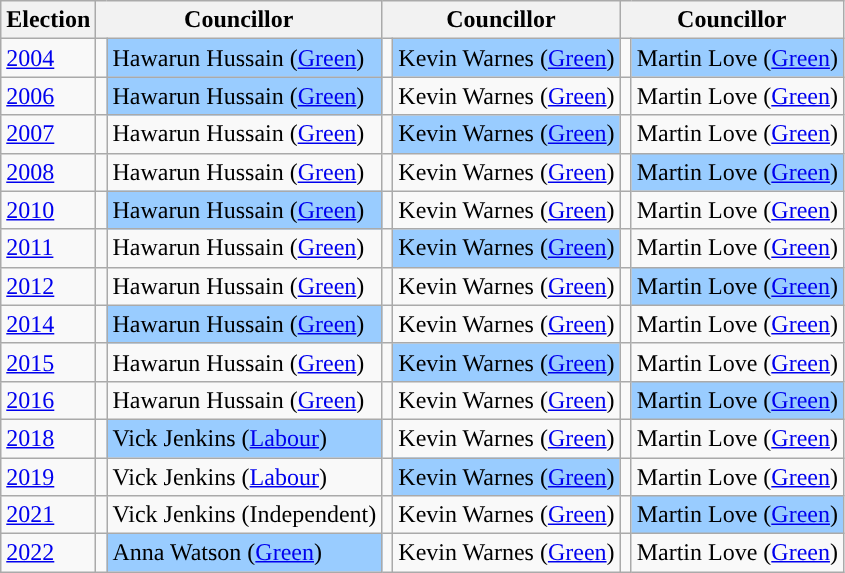<table class="wikitable">
<tr>
<th>Election</th>
<th colspan="2">Councillor</th>
<th colspan="2">Councillor</th>
<th colspan="2">Councillor</th>
</tr>
<tr>
<td><a href='#'>2004</a></td>
<td style="background-color: "></td>
<td bgcolor="#99CCFF">Hawarun Hussain (<a href='#'>Green</a>)</td>
<td style="background-color: "></td>
<td bgcolor="#99CCFF">Kevin Warnes (<a href='#'>Green</a>)</td>
<td style="background-color: "></td>
<td bgcolor="#99CCFF">Martin Love (<a href='#'>Green</a>)</td>
</tr>
<tr>
<td><a href='#'>2006</a></td>
<td style="background-color: "></td>
<td bgcolor="#99CCFF">Hawarun Hussain (<a href='#'>Green</a>)</td>
<td style="background-color: "></td>
<td>Kevin Warnes (<a href='#'>Green</a>)</td>
<td style="background-color: "></td>
<td>Martin Love (<a href='#'>Green</a>)</td>
</tr>
<tr>
<td><a href='#'>2007</a></td>
<td style="background-color: "></td>
<td>Hawarun Hussain (<a href='#'>Green</a>)</td>
<td style="background-color: "></td>
<td bgcolor="#99CCFF">Kevin Warnes (<a href='#'>Green</a>)</td>
<td style="background-color: "></td>
<td>Martin Love (<a href='#'>Green</a>)</td>
</tr>
<tr>
<td><a href='#'>2008</a></td>
<td style="background-color: "></td>
<td>Hawarun Hussain (<a href='#'>Green</a>)</td>
<td style="background-color: "></td>
<td>Kevin Warnes (<a href='#'>Green</a>)</td>
<td style="background-color: "></td>
<td bgcolor="#99CCFF">Martin Love (<a href='#'>Green</a>)</td>
</tr>
<tr>
<td><a href='#'>2010</a></td>
<td style="background-color: "></td>
<td bgcolor="#99CCFF">Hawarun Hussain (<a href='#'>Green</a>)</td>
<td style="background-color: "></td>
<td>Kevin Warnes (<a href='#'>Green</a>)</td>
<td style="background-color: "></td>
<td>Martin Love (<a href='#'>Green</a>)</td>
</tr>
<tr>
<td><a href='#'>2011</a></td>
<td style="background-color: "></td>
<td>Hawarun Hussain (<a href='#'>Green</a>)</td>
<td style="background-color: "></td>
<td bgcolor="#99CCFF">Kevin Warnes (<a href='#'>Green</a>)</td>
<td style="background-color: "></td>
<td>Martin Love (<a href='#'>Green</a>)</td>
</tr>
<tr>
<td><a href='#'>2012</a></td>
<td style="background-color: "></td>
<td>Hawarun Hussain (<a href='#'>Green</a>)</td>
<td style="background-color: "></td>
<td>Kevin Warnes (<a href='#'>Green</a>)</td>
<td style="background-color: "></td>
<td bgcolor="#99CCFF">Martin Love (<a href='#'>Green</a>)</td>
</tr>
<tr>
<td><a href='#'>2014</a></td>
<td style="background-color: "></td>
<td bgcolor="#99CCFF">Hawarun Hussain (<a href='#'>Green</a>)</td>
<td style="background-color: "></td>
<td>Kevin Warnes (<a href='#'>Green</a>)</td>
<td style="background-color: "></td>
<td>Martin Love (<a href='#'>Green</a>)</td>
</tr>
<tr>
<td><a href='#'>2015</a></td>
<td style="background-color: "></td>
<td>Hawarun Hussain (<a href='#'>Green</a>)</td>
<td style="background-color: "></td>
<td bgcolor="#99CCFF">Kevin Warnes (<a href='#'>Green</a>)</td>
<td style="background-color: "></td>
<td>Martin Love (<a href='#'>Green</a>)</td>
</tr>
<tr>
<td><a href='#'>2016</a></td>
<td style="background-color: "></td>
<td>Hawarun Hussain (<a href='#'>Green</a>)</td>
<td style="background-color: "></td>
<td>Kevin Warnes (<a href='#'>Green</a>)</td>
<td style="background-color: "></td>
<td bgcolor="#99CCFF">Martin Love (<a href='#'>Green</a>)</td>
</tr>
<tr>
<td><a href='#'>2018</a></td>
<td style="background-color: "></td>
<td bgcolor="#99CCFF">Vick Jenkins (<a href='#'>Labour</a>)</td>
<td style="background-color: "></td>
<td>Kevin Warnes (<a href='#'>Green</a>)</td>
<td style="background-color: "></td>
<td>Martin Love (<a href='#'>Green</a>)</td>
</tr>
<tr>
<td><a href='#'>2019</a></td>
<td style="background-color: "></td>
<td>Vick Jenkins (<a href='#'>Labour</a>)</td>
<td style="background-color: "></td>
<td bgcolor="#99CCFF">Kevin Warnes (<a href='#'>Green</a>)</td>
<td style="background-color: "></td>
<td>Martin Love (<a href='#'>Green</a>)</td>
</tr>
<tr>
<td><a href='#'>2021</a></td>
<td style="background-color: "></td>
<td>Vick Jenkins (Independent)</td>
<td style="background-color: "></td>
<td>Kevin Warnes (<a href='#'>Green</a>)</td>
<td style="background-color: "></td>
<td bgcolor="#99CCFF">Martin Love (<a href='#'>Green</a>)</td>
</tr>
<tr>
<td><a href='#'>2022</a></td>
<td style="background-color: "></td>
<td bgcolor="#99CCFF">Anna Watson (<a href='#'>Green</a>)</td>
<td style="background-color: "></td>
<td>Kevin Warnes (<a href='#'>Green</a>)</td>
<td style="background-color: "></td>
<td>Martin Love (<a href='#'>Green</a>)</td>
</tr>
</table>
